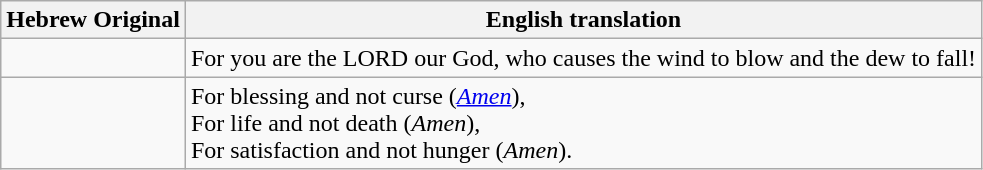<table class="wikitable">
<tr>
<th>Hebrew Original</th>
<th>English translation</th>
</tr>
<tr>
<td></td>
<td>For you are the LORD our God, who causes the wind to blow and the dew to fall!</td>
</tr>
<tr>
<td></td>
<td>For blessing and not curse (<em><a href='#'>Amen</a></em>),<br>For life and not death (<em>Amen</em>),<br>For satisfaction and not hunger (<em>Amen</em>).</td>
</tr>
</table>
